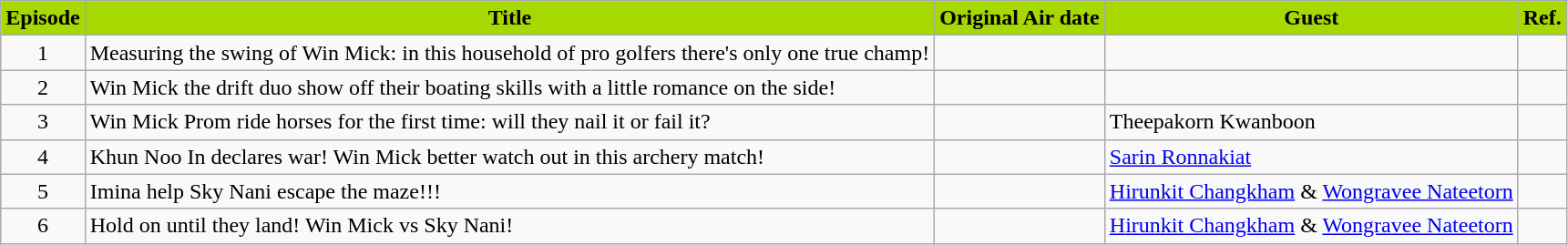<table class="wikitable">
<tr>
<th style="background-color: #a6d802">Episode</th>
<th style="background-color: #a6d802">Title</th>
<th style="background-color: #a6d802">Original Air date</th>
<th style="background-color: #a6d802">Guest</th>
<th style="background-color: #a6d802">Ref.</th>
</tr>
<tr>
<td style="text-align: center">1</td>
<td>Measuring the swing of Win Mick: in this household of pro golfers there's only one true champ!</td>
<td></td>
<td></td>
<td></td>
</tr>
<tr>
<td style="text-align: center">2</td>
<td>Win Mick the drift duo show off their boating skills with a little romance on the side!</td>
<td></td>
<td></td>
<td></td>
</tr>
<tr>
<td style="text-align: center">3</td>
<td>Win Mick Prom ride horses for the first time: will they nail it or fail it?</td>
<td></td>
<td>Theepakorn Kwanboon</td>
<td></td>
</tr>
<tr>
<td style="text-align: center">4</td>
<td>Khun Noo In declares war! Win Mick better watch out in this archery match!</td>
<td></td>
<td><a href='#'>Sarin Ronnakiat</a></td>
<td></td>
</tr>
<tr>
<td style="text-align: center">5</td>
<td>Imina help Sky Nani escape the maze!!!</td>
<td></td>
<td><a href='#'>Hirunkit Changkham</a> & <a href='#'>Wongravee Nateetorn</a></td>
<td></td>
</tr>
<tr>
<td style="text-align: center">6</td>
<td>Hold on until they land! Win Mick vs Sky Nani!</td>
<td></td>
<td><a href='#'>Hirunkit Changkham</a> & <a href='#'>Wongravee Nateetorn</a></td>
<td></td>
</tr>
</table>
